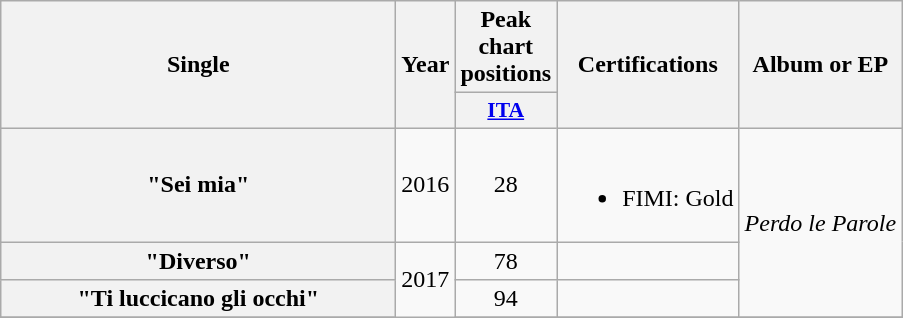<table class="wikitable plainrowheaders" style="text-align:center;" border="1">
<tr>
<th scope="col" rowspan="2" style="width:16em;">Single</th>
<th scope="col" rowspan="2">Year</th>
<th scope="col">Peak chart positions</th>
<th scope="col" rowspan="2">Certifications</th>
<th scope="col" rowspan="2">Album or EP</th>
</tr>
<tr>
<th scope="col" style="width:3em;font-size:90%;"><a href='#'>ITA</a><br></th>
</tr>
<tr>
<th scope="row">"Sei mia"</th>
<td>2016</td>
<td>28</td>
<td><br><ul><li>FIMI: Gold</li></ul></td>
<td style="text-align:center;" rowspan="3"><em>Perdo le Parole</em></td>
</tr>
<tr>
<th scope="row">"Diverso"</th>
<td rowspan="3">2017</td>
<td>78</td>
<td></td>
</tr>
<tr>
<th scope="row">"Ti luccicano gli occhi"</th>
<td>94</td>
<td></td>
</tr>
<tr>
</tr>
</table>
